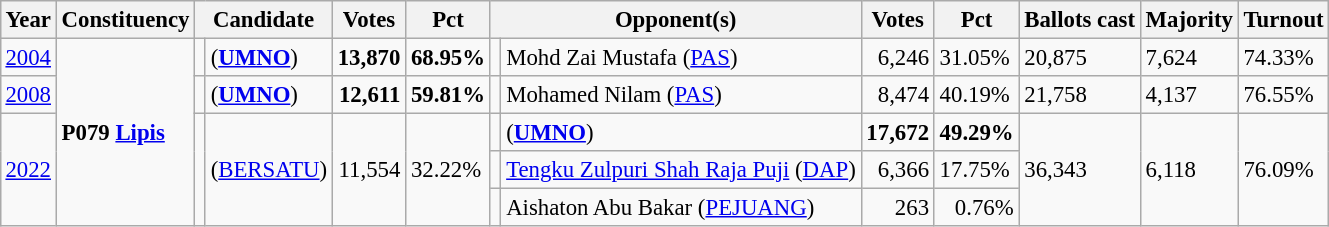<table class="wikitable" style="margin:0.5em ; font-size:95%">
<tr>
<th>Year</th>
<th>Constituency</th>
<th colspan=2>Candidate</th>
<th>Votes</th>
<th>Pct</th>
<th colspan=2>Opponent(s)</th>
<th>Votes</th>
<th>Pct</th>
<th>Ballots cast</th>
<th>Majority</th>
<th>Turnout</th>
</tr>
<tr>
<td><a href='#'>2004</a></td>
<td rowspan=5><strong>P079 <a href='#'>Lipis</a></strong></td>
<td></td>
<td> (<a href='#'><strong>UMNO</strong></a>)</td>
<td align="right"><strong>13,870</strong></td>
<td><strong>68.95%</strong></td>
<td></td>
<td>Mohd Zai Mustafa (<a href='#'>PAS</a>)</td>
<td align="right">6,246</td>
<td>31.05%</td>
<td>20,875</td>
<td>7,624</td>
<td>74.33%</td>
</tr>
<tr>
<td><a href='#'>2008</a></td>
<td></td>
<td> (<a href='#'><strong>UMNO</strong></a>)</td>
<td align="right"><strong>12,611</strong></td>
<td><strong>59.81%</strong></td>
<td></td>
<td>Mohamed Nilam (<a href='#'>PAS</a>)</td>
<td align="right">8,474</td>
<td>40.19%</td>
<td>21,758</td>
<td>4,137</td>
<td>76.55%</td>
</tr>
<tr>
<td rowspan=3><a href='#'>2022</a></td>
<td rowspan=3 bgcolor=></td>
<td rowspan=3> (<a href='#'>BERSATU</a>)</td>
<td rowspan=3 align="right">11,554</td>
<td rowspan=3>32.22%</td>
<td></td>
<td> (<a href='#'><strong>UMNO</strong></a>)</td>
<td align="right"><strong>17,672</strong></td>
<td><strong>49.29%</strong></td>
<td rowspan=3>36,343</td>
<td rowspan=3>6,118</td>
<td rowspan=3>76.09%</td>
</tr>
<tr>
<td></td>
<td><a href='#'>Tengku Zulpuri Shah Raja Puji</a> (<a href='#'>DAP</a>)</td>
<td align="right">6,366</td>
<td>17.75%</td>
</tr>
<tr>
<td bgcolor=></td>
<td>Aishaton Abu Bakar (<a href='#'>PEJUANG</a>)</td>
<td align="right">263</td>
<td align=right>0.76%</td>
</tr>
</table>
